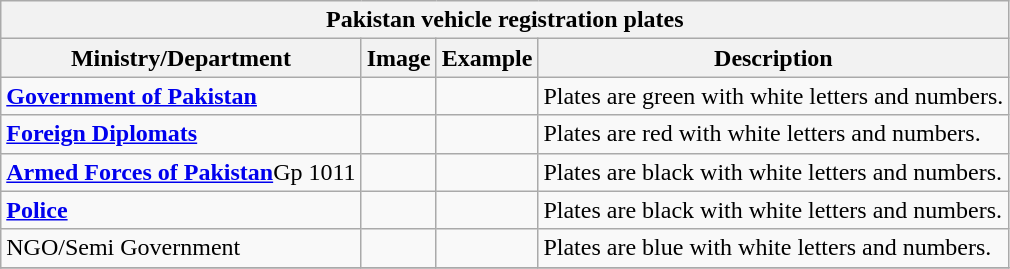<table class="wikitable" style="font-size: 100%">
<tr>
<th colspan="4">Pakistan vehicle registration plates</th>
</tr>
<tr>
<th>Ministry/Department</th>
<th>Image</th>
<th>Example</th>
<th>Description</th>
</tr>
<tr>
<td><strong><a href='#'>Government of Pakistan</a></strong></td>
<td></td>
<td></td>
<td>Plates are green with white letters and numbers.</td>
</tr>
<tr>
<td><strong><a href='#'>Foreign Diplomats</a></strong></td>
<td></td>
<td></td>
<td>Plates are red with white letters and numbers.</td>
</tr>
<tr>
<td><strong><a href='#'>Armed Forces of Pakistan</a></strong>Gp 1011</td>
<td></td>
<td></td>
<td>Plates are black with white letters and numbers.</td>
</tr>
<tr>
<td><strong><a href='#'>Police</a></strong></td>
<td></td>
<td></td>
<td>Plates are black with white letters and numbers.</td>
</tr>
<tr>
<td>NGO/Semi Government</td>
<td></td>
<td></td>
<td>Plates are blue with white letters and numbers.</td>
</tr>
<tr>
</tr>
</table>
